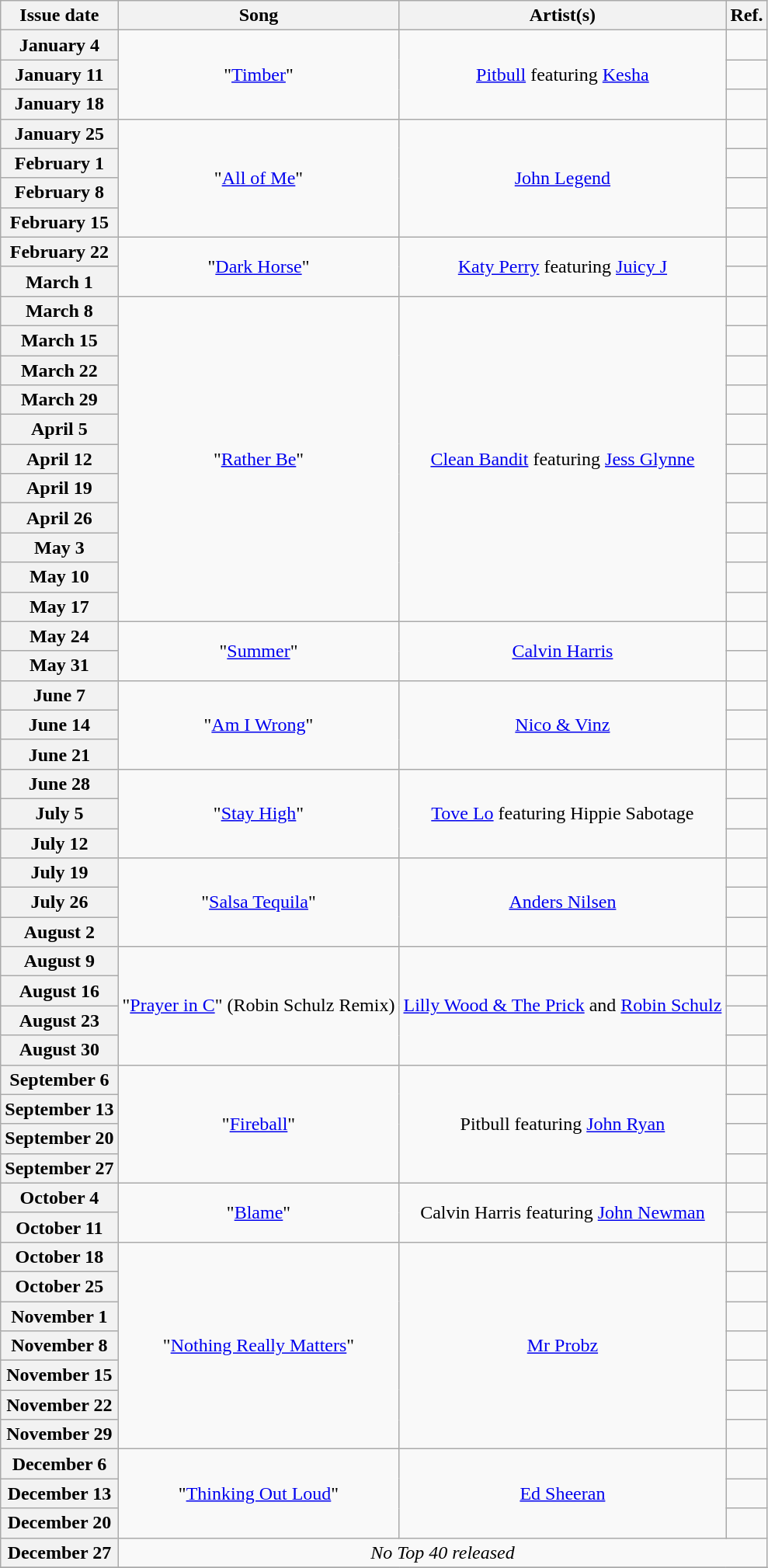<table class="wikitable plainrowheaders" style="text-align: center;">
<tr>
<th>Issue date</th>
<th>Song</th>
<th>Artist(s)</th>
<th>Ref.</th>
</tr>
<tr>
<th scope="row">January 4</th>
<td rowspan="3">"<a href='#'>Timber</a>"</td>
<td rowspan="3"><a href='#'>Pitbull</a> featuring <a href='#'>Kesha</a></td>
<td></td>
</tr>
<tr>
<th scope="row">January 11</th>
<td></td>
</tr>
<tr>
<th scope="row">January 18</th>
<td></td>
</tr>
<tr>
<th scope="row">January 25</th>
<td rowspan="4">"<a href='#'>All of Me</a>"</td>
<td rowspan="4"><a href='#'>John Legend</a></td>
<td></td>
</tr>
<tr>
<th scope="row">February 1</th>
<td></td>
</tr>
<tr>
<th scope="row">February 8</th>
<td></td>
</tr>
<tr>
<th scope="row">February 15</th>
<td></td>
</tr>
<tr>
<th scope="row">February 22</th>
<td rowspan="2">"<a href='#'>Dark Horse</a>"</td>
<td rowspan="2"><a href='#'>Katy Perry</a> featuring <a href='#'>Juicy J</a></td>
<td></td>
</tr>
<tr>
<th scope="row">March 1</th>
<td></td>
</tr>
<tr>
<th scope="row">March 8</th>
<td rowspan="11">"<a href='#'>Rather Be</a>"</td>
<td rowspan="11"><a href='#'>Clean Bandit</a> featuring <a href='#'>Jess Glynne</a></td>
<td></td>
</tr>
<tr>
<th scope="row">March 15</th>
<td></td>
</tr>
<tr>
<th scope="row">March 22</th>
<td></td>
</tr>
<tr>
<th scope="row">March 29</th>
<td></td>
</tr>
<tr>
<th scope="row">April 5</th>
<td></td>
</tr>
<tr>
<th scope="row">April 12</th>
<td></td>
</tr>
<tr>
<th scope="row">April 19</th>
<td></td>
</tr>
<tr>
<th scope="row">April 26</th>
<td></td>
</tr>
<tr>
<th scope="row">May 3</th>
<td></td>
</tr>
<tr>
<th scope="row">May 10</th>
<td></td>
</tr>
<tr>
<th scope="row">May 17</th>
<td></td>
</tr>
<tr>
<th scope="row">May 24</th>
<td rowspan="2">"<a href='#'>Summer</a>"</td>
<td rowspan="2"><a href='#'>Calvin Harris</a></td>
<td></td>
</tr>
<tr>
<th scope="row">May 31</th>
<td></td>
</tr>
<tr>
<th scope="row">June 7</th>
<td rowspan="3">"<a href='#'>Am I Wrong</a>"</td>
<td rowspan="3"><a href='#'>Nico & Vinz</a></td>
<td></td>
</tr>
<tr>
<th scope="row">June 14</th>
<td></td>
</tr>
<tr>
<th scope="row">June 21</th>
<td></td>
</tr>
<tr>
<th scope="row">June 28</th>
<td rowspan="3">"<a href='#'>Stay High</a>"</td>
<td rowspan="3"><a href='#'>Tove Lo</a> featuring Hippie Sabotage</td>
<td></td>
</tr>
<tr>
<th scope="row">July 5</th>
<td></td>
</tr>
<tr>
<th scope="row">July 12</th>
<td></td>
</tr>
<tr>
<th scope="row">July 19</th>
<td rowspan="3">"<a href='#'>Salsa Tequila</a>"</td>
<td rowspan="3"><a href='#'>Anders Nilsen</a></td>
<td></td>
</tr>
<tr>
<th scope="row">July 26</th>
<td></td>
</tr>
<tr>
<th scope="row">August 2</th>
<td></td>
</tr>
<tr>
<th scope="row">August 9</th>
<td rowspan="4">"<a href='#'>Prayer in C</a>" (Robin Schulz Remix)</td>
<td rowspan="4"><a href='#'>Lilly Wood & The Prick</a> and <a href='#'>Robin Schulz</a></td>
<td></td>
</tr>
<tr>
<th scope="row">August 16</th>
<td></td>
</tr>
<tr>
<th scope="row">August 23</th>
<td></td>
</tr>
<tr>
<th scope="row">August 30</th>
<td></td>
</tr>
<tr>
<th scope="row">September 6</th>
<td rowspan="4">"<a href='#'>Fireball</a>"</td>
<td rowspan="4">Pitbull featuring <a href='#'>John Ryan</a></td>
<td></td>
</tr>
<tr>
<th scope="row">September 13</th>
<td></td>
</tr>
<tr>
<th scope="row">September 20</th>
<td></td>
</tr>
<tr>
<th scope="row">September 27</th>
<td></td>
</tr>
<tr>
<th scope="row">October 4</th>
<td rowspan="2">"<a href='#'>Blame</a>"</td>
<td rowspan="2">Calvin Harris featuring <a href='#'>John Newman</a></td>
<td></td>
</tr>
<tr>
<th scope="row">October 11</th>
<td></td>
</tr>
<tr>
<th scope="row">October 18</th>
<td rowspan="7">"<a href='#'>Nothing Really Matters</a>"</td>
<td rowspan="7"><a href='#'>Mr Probz</a></td>
<td></td>
</tr>
<tr>
<th scope="row">October 25</th>
<td></td>
</tr>
<tr>
<th scope="row">November 1</th>
<td></td>
</tr>
<tr>
<th scope="row">November 8</th>
<td></td>
</tr>
<tr>
<th scope="row">November 15</th>
<td></td>
</tr>
<tr>
<th scope="row">November 22</th>
<td></td>
</tr>
<tr>
<th scope="row">November 29</th>
<td></td>
</tr>
<tr>
<th scope="row">December 6</th>
<td rowspan="3">"<a href='#'>Thinking Out Loud</a>"</td>
<td rowspan="3"><a href='#'>Ed Sheeran</a></td>
<td></td>
</tr>
<tr>
<th scope="row">December 13</th>
<td></td>
</tr>
<tr>
<th scope="row">December 20</th>
<td></td>
</tr>
<tr>
<th scope="row">December 27</th>
<td align="center" colspan="3"><em>No Top 40 released</em></td>
</tr>
<tr>
</tr>
</table>
